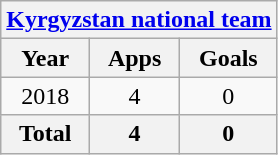<table class="wikitable" style="text-align:center">
<tr>
<th colspan=3><a href='#'>Kyrgyzstan national team</a></th>
</tr>
<tr>
<th>Year</th>
<th>Apps</th>
<th>Goals</th>
</tr>
<tr>
<td>2018</td>
<td>4</td>
<td>0</td>
</tr>
<tr>
<th>Total</th>
<th>4</th>
<th>0</th>
</tr>
</table>
